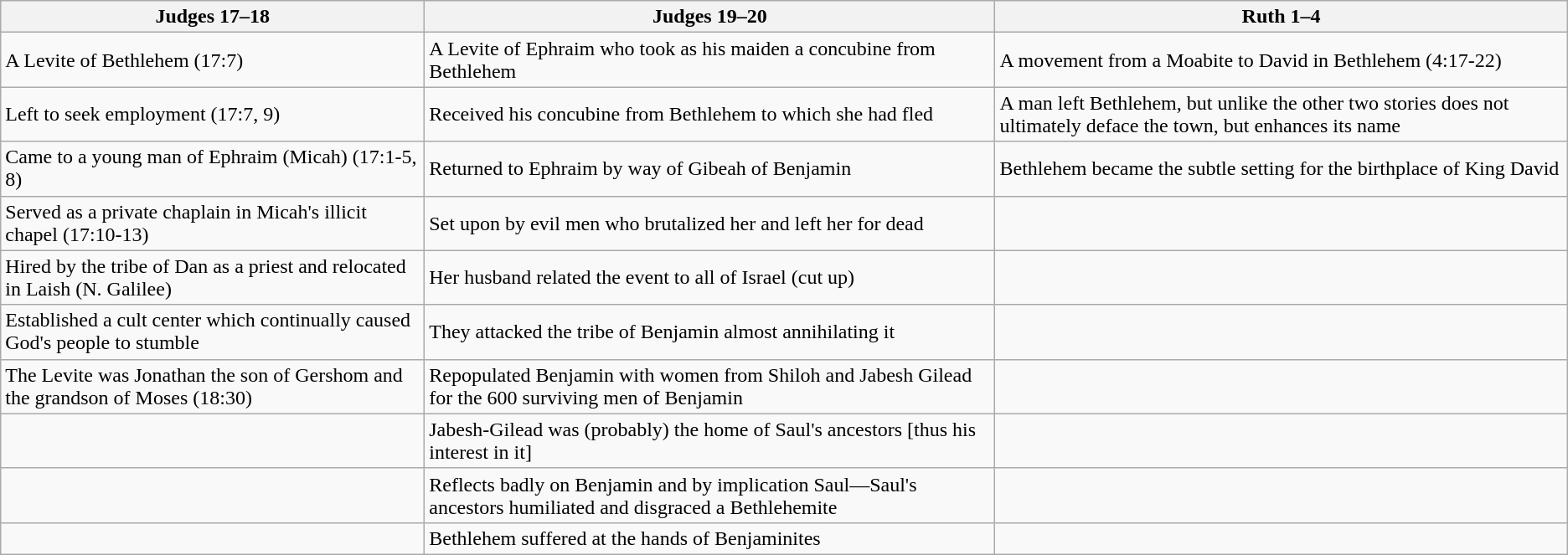<table class=wikitable>
<tr>
<th>Judges 17–18</th>
<th>Judges 19–20</th>
<th>Ruth 1–4</th>
</tr>
<tr>
<td>A Levite of Bethlehem (17:7)</td>
<td>A Levite of Ephraim who took as his maiden a concubine from Bethlehem</td>
<td>A movement from a Moabite to David in Bethlehem (4:17-22)</td>
</tr>
<tr>
<td>Left to seek employment (17:7, 9)</td>
<td>Received his concubine from Bethlehem to which she had fled</td>
<td>A man left Bethlehem, but unlike the other two stories does not ultimately deface the town, but enhances its name</td>
</tr>
<tr>
<td>Came to a young man of Ephraim (Micah) (17:1-5, 8)</td>
<td>Returned to Ephraim by way of Gibeah of Benjamin</td>
<td>Bethlehem became the subtle setting for the birthplace of King David</td>
</tr>
<tr>
<td>Served as a private chaplain in Micah's illicit chapel (17:10-13)</td>
<td>Set upon by evil men who brutalized her and left her for dead</td>
<td></td>
</tr>
<tr>
<td>Hired by the tribe of Dan as a priest and relocated in Laish (N. Galilee)</td>
<td>Her husband related the event to all of Israel (cut up)</td>
<td></td>
</tr>
<tr>
<td>Established a cult center which continually caused God's people to stumble</td>
<td>They attacked the tribe of Benjamin almost annihilating it</td>
<td></td>
</tr>
<tr>
<td>The Levite was Jonathan the son of Gershom and the grandson of Moses (18:30)</td>
<td>Repopulated Benjamin with women from Shiloh and Jabesh Gilead for the 600 surviving men of Benjamin</td>
<td></td>
</tr>
<tr>
<td></td>
<td>Jabesh-Gilead was (probably) the home of Saul's ancestors [thus his interest in it]</td>
<td></td>
</tr>
<tr>
<td></td>
<td>Reflects badly on Benjamin and by implication Saul—Saul's ancestors humiliated and disgraced a Bethlehemite</td>
<td></td>
</tr>
<tr>
<td></td>
<td>Bethlehem suffered at the hands of Benjaminites</td>
<td></td>
</tr>
</table>
